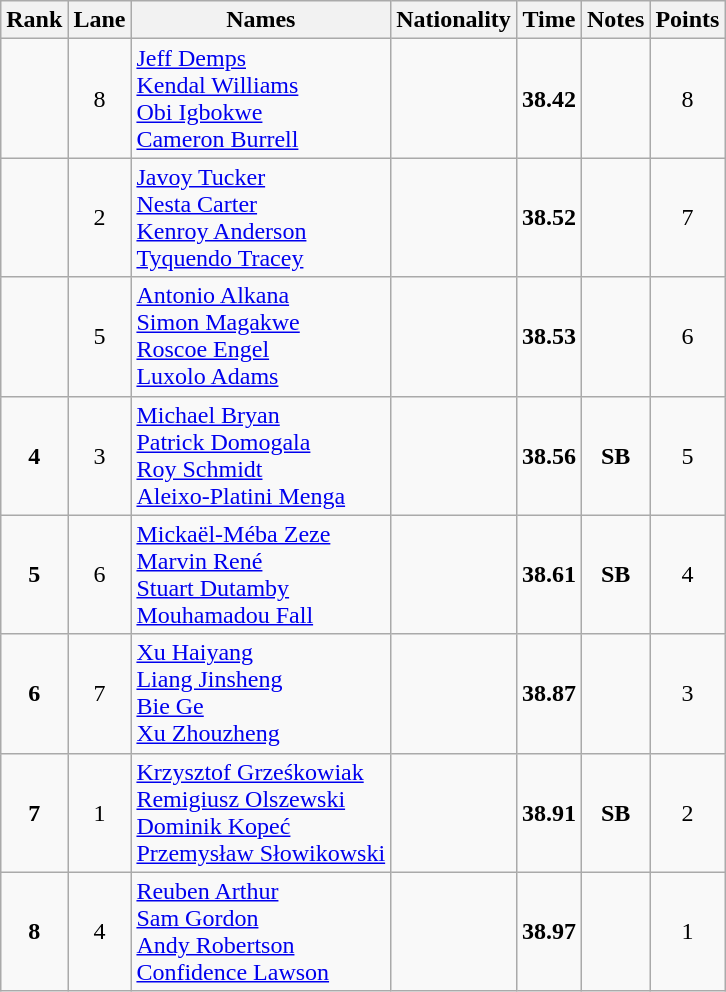<table class="wikitable sortable" style="text-align:center">
<tr>
<th>Rank</th>
<th>Lane</th>
<th>Names</th>
<th>Nationality</th>
<th>Time</th>
<th>Notes</th>
<th>Points</th>
</tr>
<tr>
<td></td>
<td>8</td>
<td align=left><a href='#'>Jeff Demps</a><br><a href='#'>Kendal Williams</a><br><a href='#'>Obi Igbokwe</a><br><a href='#'>Cameron Burrell</a></td>
<td align=left></td>
<td><strong>38.42</strong></td>
<td></td>
<td>8</td>
</tr>
<tr>
<td></td>
<td>2</td>
<td align=left><a href='#'>Javoy Tucker</a><br><a href='#'>Nesta Carter</a><br><a href='#'>Kenroy Anderson</a><br><a href='#'>Tyquendo Tracey</a></td>
<td align=left></td>
<td><strong>38.52</strong></td>
<td></td>
<td>7</td>
</tr>
<tr>
<td></td>
<td>5</td>
<td align=left><a href='#'>Antonio Alkana</a><br><a href='#'>Simon Magakwe</a><br><a href='#'>Roscoe Engel</a><br><a href='#'>Luxolo Adams</a></td>
<td align=left></td>
<td><strong>38.53</strong></td>
<td></td>
<td>6</td>
</tr>
<tr>
<td><strong>4</strong></td>
<td>3</td>
<td align=left><a href='#'>Michael Bryan</a><br><a href='#'>Patrick Domogala</a><br><a href='#'>Roy Schmidt</a><br><a href='#'>Aleixo-Platini Menga</a></td>
<td align=left></td>
<td><strong>38.56</strong></td>
<td><strong>SB </strong></td>
<td>5</td>
</tr>
<tr>
<td><strong>5</strong></td>
<td>6</td>
<td align=left><a href='#'>Mickaël-Méba Zeze</a><br><a href='#'>Marvin René</a><br><a href='#'>Stuart Dutamby</a><br><a href='#'>Mouhamadou Fall</a></td>
<td align=left></td>
<td><strong>38.61</strong></td>
<td><strong>SB </strong></td>
<td>4</td>
</tr>
<tr>
<td><strong>6</strong></td>
<td>7</td>
<td align=left><a href='#'>Xu Haiyang</a><br><a href='#'>Liang Jinsheng</a><br><a href='#'>Bie Ge</a><br><a href='#'>Xu Zhouzheng</a></td>
<td align=left></td>
<td><strong>38.87</strong></td>
<td></td>
<td>3</td>
</tr>
<tr>
<td><strong>7</strong></td>
<td>1</td>
<td align=left><a href='#'>Krzysztof Grześkowiak</a><br><a href='#'>Remigiusz Olszewski</a><br><a href='#'>Dominik Kopeć</a><br><a href='#'>Przemysław Słowikowski</a></td>
<td align=left></td>
<td><strong>38.91</strong></td>
<td><strong>SB </strong></td>
<td>2</td>
</tr>
<tr>
<td><strong>8</strong></td>
<td>4</td>
<td align=left><a href='#'>Reuben Arthur</a><br><a href='#'>Sam Gordon</a><br><a href='#'>Andy Robertson</a><br><a href='#'>Confidence Lawson</a></td>
<td align=left></td>
<td><strong>38.97</strong></td>
<td></td>
<td>1</td>
</tr>
</table>
